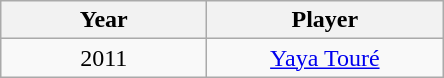<table class="wikitable" style="text-align:center">
<tr>
<th>Year</th>
<th>Player</th>
</tr>
<tr>
<td style="width:130px;">2011</td>
<td style="width:150px;"> <a href='#'>Yaya Touré</a></td>
</tr>
</table>
